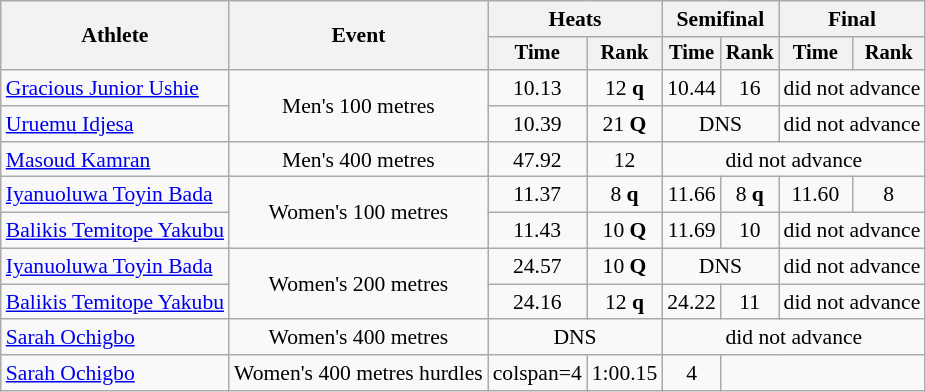<table class=wikitable style=font-size:90%;text-align:center>
<tr>
<th rowspan=2>Athlete</th>
<th rowspan=2>Event</th>
<th colspan=2>Heats</th>
<th colspan=2>Semifinal</th>
<th colspan=2>Final</th>
</tr>
<tr style=font-size:95%>
<th>Time</th>
<th>Rank</th>
<th>Time</th>
<th>Rank</th>
<th>Time</th>
<th>Rank</th>
</tr>
<tr>
<td align=left><a href='#'>Gracious Junior Ushie</a></td>
<td rowspan=2>Men's 100 metres</td>
<td>10.13</td>
<td>12 <strong>q</strong></td>
<td>10.44</td>
<td>16</td>
<td colspan=2>did not advance</td>
</tr>
<tr>
<td align=left><a href='#'>Uruemu Idjesa</a></td>
<td>10.39</td>
<td>21 <strong>Q</strong></td>
<td colspan=2>DNS</td>
<td colspan=2>did not advance</td>
</tr>
<tr>
<td align=left><a href='#'>Masoud Kamran</a></td>
<td>Men's 400 metres</td>
<td>47.92</td>
<td>12</td>
<td colspan=4>did not advance</td>
</tr>
<tr>
<td align=left><a href='#'>Iyanuoluwa Toyin Bada</a></td>
<td rowspan=2>Women's 100 metres</td>
<td>11.37</td>
<td>8 <strong>q</strong></td>
<td>11.66</td>
<td>8 <strong>q</strong></td>
<td>11.60</td>
<td>8</td>
</tr>
<tr>
<td align=left><a href='#'>Balikis Temitope Yakubu</a></td>
<td>11.43</td>
<td>10 <strong>Q</strong></td>
<td>11.69</td>
<td>10</td>
<td colspan=2>did not advance</td>
</tr>
<tr>
<td align=left><a href='#'>Iyanuoluwa Toyin Bada</a></td>
<td rowspan=2>Women's 200 metres</td>
<td>24.57</td>
<td>10 <strong>Q</strong></td>
<td colspan=2>DNS</td>
<td colspan=2>did not advance</td>
</tr>
<tr>
<td align=left><a href='#'>Balikis Temitope Yakubu</a></td>
<td>24.16</td>
<td>12 <strong>q</strong></td>
<td>24.22</td>
<td>11</td>
<td colspan=2>did not advance</td>
</tr>
<tr>
<td align=left><a href='#'>Sarah Ochigbo</a></td>
<td>Women's 400 metres</td>
<td colspan=2>DNS</td>
<td colspan=4>did not advance</td>
</tr>
<tr>
<td align=left><a href='#'>Sarah Ochigbo</a></td>
<td>Women's 400 metres hurdles</td>
<td>colspan=4 </td>
<td>1:00.15</td>
<td>4</td>
</tr>
</table>
